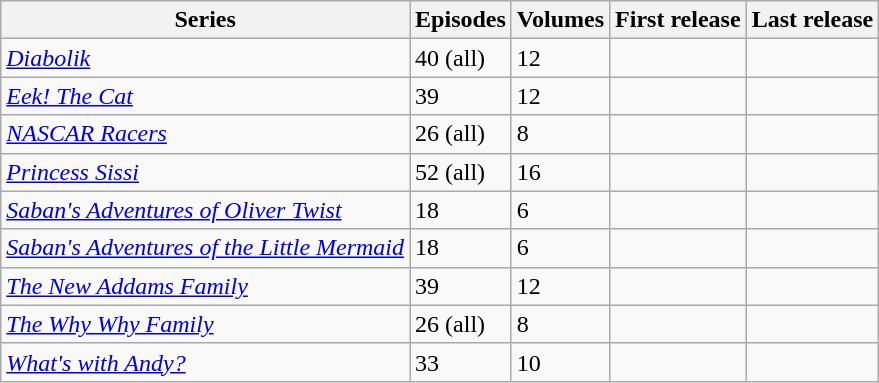<table class="wikitable sortable">
<tr>
<th>Series</th>
<th>Episodes</th>
<th>Volumes</th>
<th>First release</th>
<th>Last release</th>
</tr>
<tr>
<td><em><a href='#'>Diabolik</a></em></td>
<td>40 (all)</td>
<td>12</td>
<td></td>
<td></td>
</tr>
<tr>
<td><em><a href='#'>Eek! The Cat</a></em></td>
<td>39</td>
<td>12</td>
<td></td>
<td></td>
</tr>
<tr>
<td><em><a href='#'>NASCAR Racers</a></em></td>
<td>26 (all)</td>
<td>8</td>
<td></td>
<td></td>
</tr>
<tr>
<td><em><a href='#'>Princess Sissi</a></em></td>
<td>52 (all)</td>
<td>16</td>
<td></td>
<td></td>
</tr>
<tr>
<td><em><a href='#'>Saban's Adventures of Oliver Twist</a></em></td>
<td>18</td>
<td>6</td>
<td></td>
<td></td>
</tr>
<tr>
<td><em><a href='#'>Saban's Adventures of the Little Mermaid</a></em></td>
<td>18</td>
<td>6</td>
<td></td>
<td></td>
</tr>
<tr>
<td><em><a href='#'>The New Addams Family</a></em></td>
<td>39</td>
<td>12</td>
<td></td>
<td></td>
</tr>
<tr>
<td><em><a href='#'>The Why Why Family</a></em></td>
<td>26 (all)</td>
<td>8</td>
<td></td>
<td></td>
</tr>
<tr>
<td><em><a href='#'>What's with Andy?</a></em></td>
<td>33</td>
<td>10</td>
<td></td>
<td></td>
</tr>
</table>
